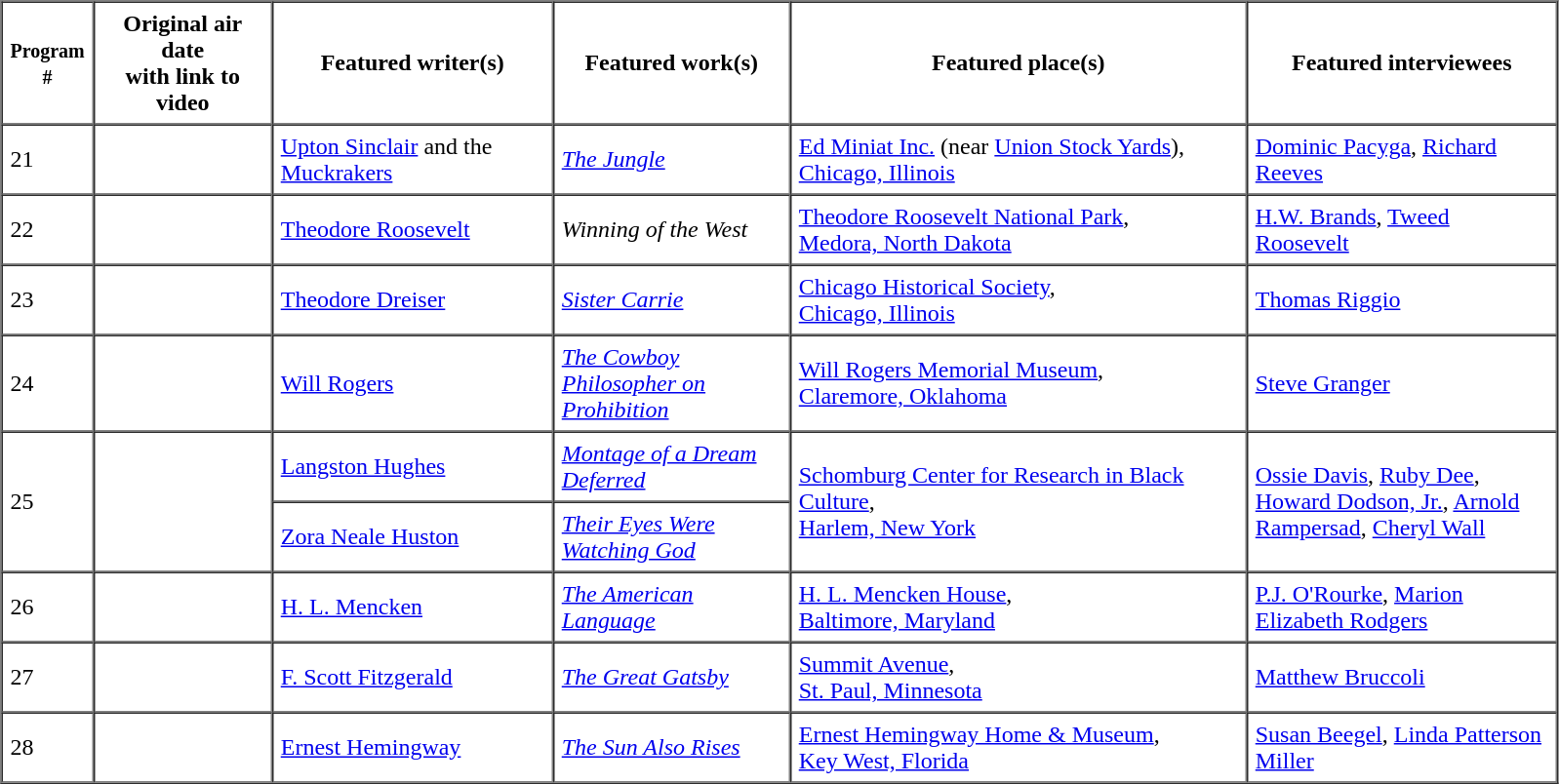<table border=1 cellspacing=0 cellpadding=5>
<tr>
<th style="width:30px;"><small>Program #</small></th>
<th style="width:110px;">Original air date<br>with link to video</th>
<th style="width:180px;">Featured writer(s)</th>
<th style="width:150px;">Featured work(s)</th>
<th style="width:300px;">Featured place(s)</th>
<th style="width:200px;">Featured interviewees</th>
</tr>
<tr>
<td>21</td>
<td></td>
<td><a href='#'>Upton Sinclair</a> and the <a href='#'>Muckrakers</a></td>
<td><em><a href='#'>The Jungle</a></em></td>
<td><a href='#'>Ed Miniat Inc.</a> (near <a href='#'>Union Stock Yards</a>),<br><a href='#'>Chicago, Illinois</a></td>
<td><a href='#'>Dominic Pacyga</a>, <a href='#'>Richard Reeves</a></td>
</tr>
<tr>
<td>22</td>
<td></td>
<td><a href='#'>Theodore Roosevelt</a></td>
<td><em>Winning of the West</em></td>
<td><a href='#'>Theodore Roosevelt National Park</a>,<br><a href='#'>Medora, North Dakota</a></td>
<td><a href='#'>H.W. Brands</a>, <a href='#'>Tweed Roosevelt</a></td>
</tr>
<tr>
<td>23</td>
<td></td>
<td><a href='#'>Theodore Dreiser</a></td>
<td><em><a href='#'>Sister Carrie</a></em></td>
<td><a href='#'>Chicago Historical Society</a>,<br><a href='#'>Chicago, Illinois</a></td>
<td><a href='#'>Thomas Riggio</a></td>
</tr>
<tr>
<td>24</td>
<td></td>
<td><a href='#'>Will Rogers</a></td>
<td><em><a href='#'>The Cowboy Philosopher on Prohibition</a></em></td>
<td><a href='#'>Will Rogers Memorial Museum</a>,<br><a href='#'>Claremore, Oklahoma</a></td>
<td><a href='#'>Steve Granger</a></td>
</tr>
<tr>
<td rowspan="2">25</td>
<td rowspan="2"></td>
<td><a href='#'>Langston Hughes</a></td>
<td><em><a href='#'>Montage of a Dream Deferred</a></em></td>
<td rowspan="2"><a href='#'>Schomburg Center for Research in Black Culture</a>,<br><a href='#'>Harlem, New York</a></td>
<td rowspan="2"><a href='#'>Ossie Davis</a>, <a href='#'>Ruby Dee</a>, <a href='#'>Howard Dodson, Jr.</a>, <a href='#'>Arnold Rampersad</a>, <a href='#'>Cheryl Wall</a></td>
</tr>
<tr>
<td><a href='#'>Zora Neale Huston</a></td>
<td><em><a href='#'>Their Eyes Were Watching God</a></em></td>
</tr>
<tr>
<td>26</td>
<td></td>
<td><a href='#'>H. L. Mencken</a></td>
<td><em><a href='#'>The American Language</a></em></td>
<td><a href='#'>H. L. Mencken House</a>,<br><a href='#'>Baltimore, Maryland</a></td>
<td><a href='#'>P.J. O'Rourke</a>, <a href='#'>Marion Elizabeth Rodgers</a></td>
</tr>
<tr>
<td>27</td>
<td></td>
<td><a href='#'>F. Scott Fitzgerald</a></td>
<td><em><a href='#'>The Great Gatsby</a></em></td>
<td><a href='#'>Summit Avenue</a>,<br><a href='#'>St. Paul, Minnesota</a></td>
<td><a href='#'>Matthew Bruccoli</a></td>
</tr>
<tr>
<td>28</td>
<td></td>
<td><a href='#'>Ernest Hemingway</a></td>
<td><em><a href='#'>The Sun Also Rises</a></em></td>
<td><a href='#'>Ernest Hemingway Home & Museum</a>,<br><a href='#'>Key West, Florida</a></td>
<td><a href='#'>Susan Beegel</a>, <a href='#'>Linda Patterson Miller</a></td>
</tr>
</table>
